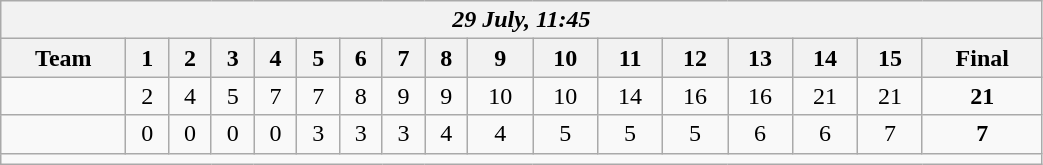<table class=wikitable style="text-align:center; width: 55%">
<tr>
<th colspan=17><em>29 July, 11:45</em></th>
</tr>
<tr>
<th>Team</th>
<th>1</th>
<th>2</th>
<th>3</th>
<th>4</th>
<th>5</th>
<th>6</th>
<th>7</th>
<th>8</th>
<th>9</th>
<th>10</th>
<th>11</th>
<th>12</th>
<th>13</th>
<th>14</th>
<th>15</th>
<th>Final</th>
</tr>
<tr>
<td align=left><strong></strong></td>
<td>2</td>
<td>4</td>
<td>5</td>
<td>7</td>
<td>7</td>
<td>8</td>
<td>9</td>
<td>9</td>
<td>10</td>
<td>10</td>
<td>14</td>
<td>16</td>
<td>16</td>
<td>21</td>
<td>21</td>
<td><strong>21</strong></td>
</tr>
<tr>
<td align=left></td>
<td>0</td>
<td>0</td>
<td>0</td>
<td>0</td>
<td>3</td>
<td>3</td>
<td>3</td>
<td>4</td>
<td>4</td>
<td>5</td>
<td>5</td>
<td>5</td>
<td>6</td>
<td>6</td>
<td>7</td>
<td><strong>7</strong></td>
</tr>
<tr>
<td colspan=17></td>
</tr>
</table>
